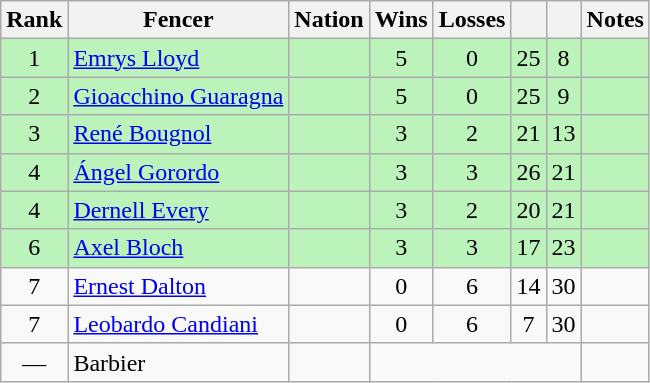<table class="wikitable sortable" style="text-align: center;">
<tr>
<th>Rank</th>
<th>Fencer</th>
<th>Nation</th>
<th>Wins</th>
<th>Losses</th>
<th></th>
<th></th>
<th>Notes</th>
</tr>
<tr style="background:#bbf3bb;">
<td>1</td>
<td align=left><a href='#'>Emrys Lloyd</a></td>
<td align=left></td>
<td>5</td>
<td>0</td>
<td>25</td>
<td>8</td>
<td></td>
</tr>
<tr style="background:#bbf3bb;">
<td>2</td>
<td align=left><a href='#'>Gioacchino Guaragna</a></td>
<td align=left></td>
<td>5</td>
<td>0</td>
<td>25</td>
<td>9</td>
<td></td>
</tr>
<tr style="background:#bbf3bb;">
<td>3</td>
<td align=left><a href='#'>René Bougnol</a></td>
<td align=left></td>
<td>3</td>
<td>2</td>
<td>21</td>
<td>13</td>
<td></td>
</tr>
<tr style="background:#bbf3bb;">
<td>4</td>
<td align=left><a href='#'>Ángel Gorordo</a></td>
<td align=left></td>
<td>3</td>
<td>3</td>
<td>26</td>
<td>21</td>
<td></td>
</tr>
<tr style="background:#bbf3bb;">
<td>4</td>
<td align=left><a href='#'>Dernell Every</a></td>
<td align=left></td>
<td>3</td>
<td>2</td>
<td>20</td>
<td>21</td>
<td></td>
</tr>
<tr style="background:#bbf3bb;">
<td>6</td>
<td align=left><a href='#'>Axel Bloch</a></td>
<td align=left></td>
<td>3</td>
<td>3</td>
<td>17</td>
<td>23</td>
<td></td>
</tr>
<tr>
<td>7</td>
<td align=left><a href='#'>Ernest Dalton</a></td>
<td align=left></td>
<td>0</td>
<td>6</td>
<td>14</td>
<td>30</td>
<td></td>
</tr>
<tr>
<td>7</td>
<td align=left><a href='#'>Leobardo Candiani</a></td>
<td align=left></td>
<td>0</td>
<td>6</td>
<td>7</td>
<td>30</td>
<td></td>
</tr>
<tr>
<td data-sort-value=9>—</td>
<td align=left>Barbier</td>
<td align=left></td>
<td colspan=4></td>
<td></td>
</tr>
</table>
